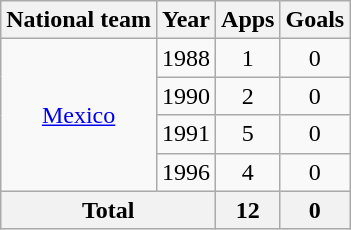<table class="wikitable" style="text-align:center">
<tr>
<th>National team</th>
<th>Year</th>
<th>Apps</th>
<th>Goals</th>
</tr>
<tr>
<td rowspan="4"><a href='#'>Mexico</a></td>
<td>1988</td>
<td>1</td>
<td>0</td>
</tr>
<tr>
<td>1990</td>
<td>2</td>
<td>0</td>
</tr>
<tr>
<td>1991</td>
<td>5</td>
<td>0</td>
</tr>
<tr>
<td>1996</td>
<td>4</td>
<td>0</td>
</tr>
<tr>
<th colspan=2>Total</th>
<th>12</th>
<th>0</th>
</tr>
</table>
